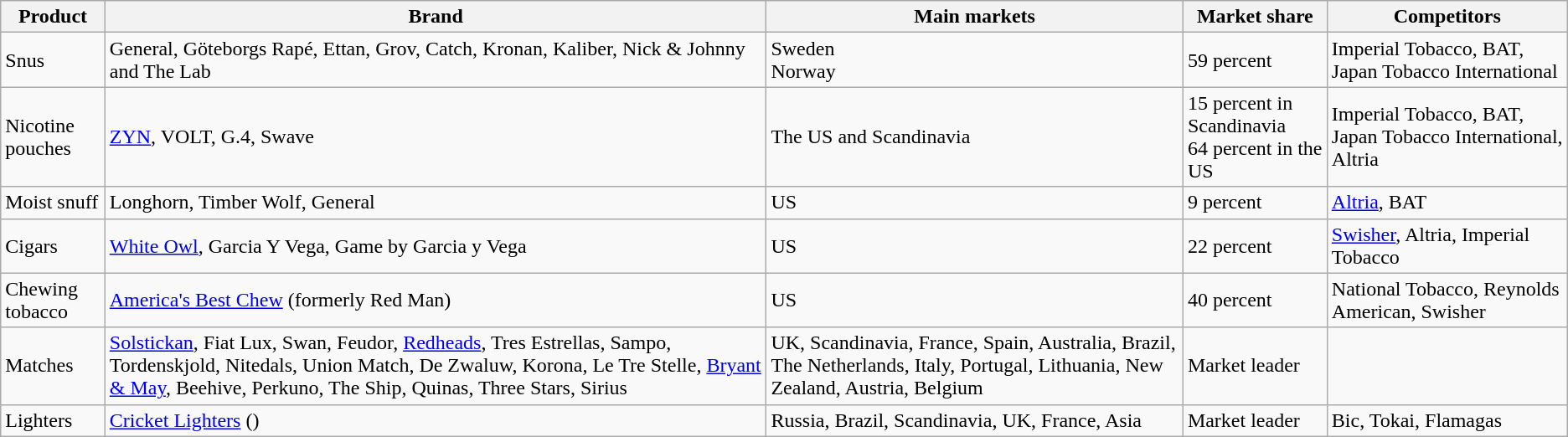<table class="wikitable">
<tr>
<th>Product</th>
<th>Brand</th>
<th>Main markets</th>
<th>Market share</th>
<th>Competitors</th>
</tr>
<tr>
<td>Snus</td>
<td>General, Göteborgs Rapé, Ettan, Grov, Catch, Kronan, Kaliber, Nick & Johnny and The Lab</td>
<td>Sweden<br>Norway</td>
<td>59 percent</td>
<td>Imperial Tobacco, BAT, Japan Tobacco International</td>
</tr>
<tr>
<td>Nicotine pouches</td>
<td><a href='#'>ZYN</a>, VOLT, G.4, Swave</td>
<td>The US and Scandinavia</td>
<td>15 percent in Scandinavia<br>64 percent in the US</td>
<td>Imperial Tobacco, BAT, Japan Tobacco International, Altria</td>
</tr>
<tr>
<td>Moist snuff</td>
<td>Longhorn, Timber Wolf, General</td>
<td>US</td>
<td>9 percent</td>
<td><a href='#'>Altria</a>, BAT</td>
</tr>
<tr>
<td>Cigars</td>
<td><a href='#'>White Owl</a>, Garcia Y Vega, Game by Garcia y Vega</td>
<td>US</td>
<td>22 percent</td>
<td><a href='#'>Swisher</a>, Altria, Imperial Tobacco</td>
</tr>
<tr>
<td>Chewing tobacco</td>
<td><a href='#'>America's Best Chew</a> (formerly Red Man)</td>
<td>US</td>
<td>40 percent</td>
<td>National Tobacco, Reynolds American, Swisher</td>
</tr>
<tr>
<td>Matches</td>
<td><a href='#'>Solstickan</a>, Fiat Lux, Swan, Feudor, <a href='#'>Redheads</a>, Tres Estrellas, Sampo, Tordenskjold, Nitedals, Union Match, De Zwaluw, Korona, Le Tre Stelle, <a href='#'>Bryant & May</a>, Beehive, Perkuno, The Ship, Quinas, Three Stars, Sirius</td>
<td>UK, Scandinavia, France, Spain, Australia, Brazil, The Netherlands, Italy, Portugal, Lithuania, New Zealand, Austria, Belgium</td>
<td>Market leader</td>
</tr>
<tr>
<td>Lighters</td>
<td><a href='#'>Cricket Lighters</a> ()</td>
<td>Russia, Brazil, Scandinavia, UK, France, Asia</td>
<td>Market leader</td>
<td>Bic, Tokai, Flamagas</td>
</tr>
</table>
